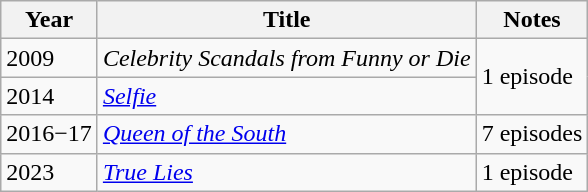<table class="wikitable">
<tr>
<th>Year</th>
<th>Title</th>
<th>Notes</th>
</tr>
<tr>
<td>2009</td>
<td><em>Celebrity Scandals from Funny or Die</em></td>
<td rowspan=2>1 episode</td>
</tr>
<tr>
<td>2014</td>
<td><em><a href='#'>Selfie</a></em></td>
</tr>
<tr>
<td>2016−17</td>
<td><em><a href='#'>Queen of the South</a></em></td>
<td>7 episodes</td>
</tr>
<tr>
<td>2023</td>
<td><em><a href='#'>True Lies</a></em></td>
<td>1 episode</td>
</tr>
</table>
